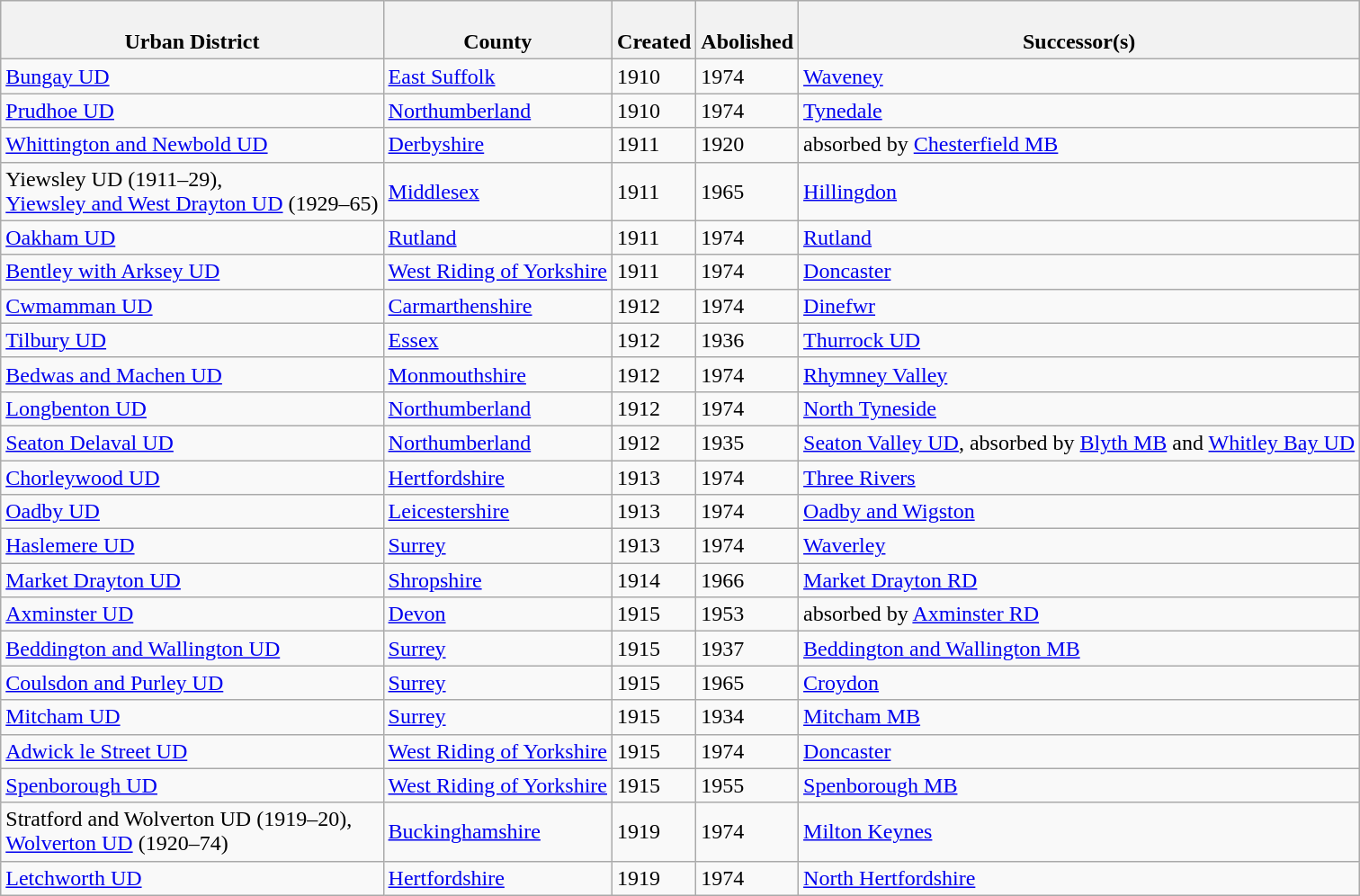<table class="wikitable sortable">
<tr>
<th><br>Urban District</th>
<th><br>County</th>
<th><br>Created</th>
<th><br>Abolished</th>
<th><br>Successor(s)</th>
</tr>
<tr>
<td><a href='#'>Bungay UD</a></td>
<td><a href='#'>East Suffolk</a></td>
<td>1910</td>
<td>1974</td>
<td><a href='#'>Waveney</a></td>
</tr>
<tr>
<td><a href='#'>Prudhoe UD</a></td>
<td><a href='#'>Northumberland</a></td>
<td>1910</td>
<td>1974</td>
<td><a href='#'>Tynedale</a></td>
</tr>
<tr>
<td><a href='#'>Whittington and Newbold UD</a></td>
<td><a href='#'>Derbyshire</a></td>
<td>1911</td>
<td>1920</td>
<td>absorbed by <a href='#'>Chesterfield MB</a></td>
</tr>
<tr>
<td>Yiewsley UD (1911–29),<br><a href='#'>Yiewsley and West Drayton UD</a> (1929–65)</td>
<td><a href='#'>Middlesex</a></td>
<td>1911</td>
<td>1965</td>
<td><a href='#'>Hillingdon</a></td>
</tr>
<tr>
<td><a href='#'>Oakham UD</a></td>
<td><a href='#'>Rutland</a></td>
<td>1911</td>
<td>1974</td>
<td><a href='#'>Rutland</a></td>
</tr>
<tr>
<td><a href='#'>Bentley with Arksey UD</a></td>
<td><a href='#'>West Riding of Yorkshire</a></td>
<td>1911</td>
<td>1974</td>
<td><a href='#'>Doncaster</a></td>
</tr>
<tr>
<td><a href='#'>Cwmamman UD</a></td>
<td><a href='#'>Carmarthenshire</a></td>
<td>1912</td>
<td>1974</td>
<td><a href='#'>Dinefwr</a></td>
</tr>
<tr>
<td><a href='#'>Tilbury UD</a></td>
<td><a href='#'>Essex</a></td>
<td>1912</td>
<td>1936</td>
<td><a href='#'>Thurrock UD</a></td>
</tr>
<tr>
<td><a href='#'>Bedwas and Machen UD</a></td>
<td><a href='#'>Monmouthshire</a></td>
<td>1912</td>
<td>1974</td>
<td><a href='#'>Rhymney Valley</a></td>
</tr>
<tr>
<td><a href='#'>Longbenton UD</a></td>
<td><a href='#'>Northumberland</a></td>
<td>1912</td>
<td>1974</td>
<td><a href='#'>North Tyneside</a></td>
</tr>
<tr>
<td><a href='#'>Seaton Delaval UD</a></td>
<td><a href='#'>Northumberland</a></td>
<td>1912</td>
<td>1935</td>
<td><a href='#'>Seaton Valley UD</a>, absorbed by <a href='#'>Blyth MB</a> and <a href='#'>Whitley Bay UD</a></td>
</tr>
<tr>
<td><a href='#'>Chorleywood UD</a></td>
<td><a href='#'>Hertfordshire</a></td>
<td>1913</td>
<td>1974</td>
<td><a href='#'>Three Rivers</a></td>
</tr>
<tr>
<td><a href='#'>Oadby UD</a></td>
<td><a href='#'>Leicestershire</a></td>
<td>1913</td>
<td>1974</td>
<td><a href='#'>Oadby and Wigston</a></td>
</tr>
<tr>
<td><a href='#'>Haslemere UD</a></td>
<td><a href='#'>Surrey</a></td>
<td>1913</td>
<td>1974</td>
<td><a href='#'>Waverley</a></td>
</tr>
<tr>
<td><a href='#'>Market Drayton UD</a></td>
<td><a href='#'>Shropshire</a></td>
<td>1914</td>
<td>1966</td>
<td><a href='#'>Market Drayton RD</a></td>
</tr>
<tr>
<td><a href='#'>Axminster UD</a></td>
<td><a href='#'>Devon</a></td>
<td>1915</td>
<td>1953</td>
<td>absorbed by <a href='#'>Axminster RD</a></td>
</tr>
<tr>
<td><a href='#'>Beddington and Wallington UD</a></td>
<td><a href='#'>Surrey</a></td>
<td>1915</td>
<td>1937</td>
<td><a href='#'>Beddington and Wallington MB</a></td>
</tr>
<tr>
<td><a href='#'>Coulsdon and Purley UD</a></td>
<td><a href='#'>Surrey</a></td>
<td>1915</td>
<td>1965</td>
<td><a href='#'>Croydon</a></td>
</tr>
<tr>
<td><a href='#'>Mitcham UD</a></td>
<td><a href='#'>Surrey</a></td>
<td>1915</td>
<td>1934</td>
<td><a href='#'>Mitcham MB</a></td>
</tr>
<tr>
<td><a href='#'>Adwick le Street UD</a></td>
<td><a href='#'>West Riding of Yorkshire</a></td>
<td>1915</td>
<td>1974</td>
<td><a href='#'>Doncaster</a></td>
</tr>
<tr>
<td><a href='#'>Spenborough UD</a></td>
<td><a href='#'>West Riding of Yorkshire</a></td>
<td>1915</td>
<td>1955</td>
<td><a href='#'>Spenborough MB</a></td>
</tr>
<tr>
<td>Stratford and Wolverton UD (1919–20),<br><a href='#'>Wolverton UD</a> (1920–74)</td>
<td><a href='#'>Buckinghamshire</a></td>
<td>1919</td>
<td>1974</td>
<td><a href='#'>Milton Keynes</a></td>
</tr>
<tr>
<td><a href='#'>Letchworth UD</a></td>
<td><a href='#'>Hertfordshire</a></td>
<td>1919</td>
<td>1974</td>
<td><a href='#'>North Hertfordshire</a></td>
</tr>
</table>
